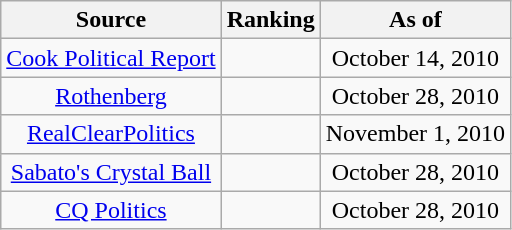<table class="wikitable" style="text-align:center">
<tr>
<th>Source</th>
<th>Ranking</th>
<th>As of</th>
</tr>
<tr>
<td><a href='#'>Cook Political Report</a></td>
<td></td>
<td>October 14, 2010</td>
</tr>
<tr>
<td><a href='#'>Rothenberg</a></td>
<td></td>
<td>October 28, 2010</td>
</tr>
<tr>
<td><a href='#'>RealClearPolitics</a></td>
<td></td>
<td>November 1, 2010</td>
</tr>
<tr>
<td><a href='#'>Sabato's Crystal Ball</a></td>
<td></td>
<td>October 28, 2010</td>
</tr>
<tr>
<td><a href='#'>CQ Politics</a></td>
<td></td>
<td>October 28, 2010</td>
</tr>
</table>
